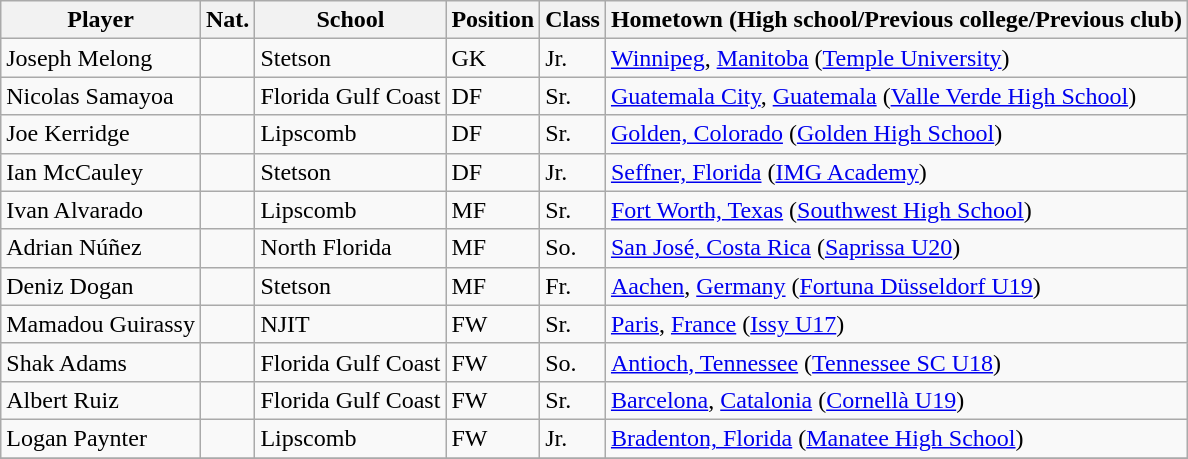<table class="wikitable sortable" style="text-align: left">
<tr>
<th>Player</th>
<th>Nat.</th>
<th>School</th>
<th>Position</th>
<th>Class</th>
<th>Hometown (High school/Previous college/Previous club)</th>
</tr>
<tr>
<td>Joseph Melong</td>
<td></td>
<td>Stetson</td>
<td>GK</td>
<td>Jr.</td>
<td><a href='#'>Winnipeg</a>, <a href='#'>Manitoba</a> (<a href='#'>Temple University</a>)</td>
</tr>
<tr>
<td>Nicolas Samayoa</td>
<td></td>
<td>Florida Gulf Coast</td>
<td>DF</td>
<td>Sr.</td>
<td><a href='#'>Guatemala City</a>, <a href='#'>Guatemala</a> (<a href='#'>Valle Verde High School</a>)</td>
</tr>
<tr>
<td>Joe Kerridge</td>
<td></td>
<td>Lipscomb</td>
<td>DF</td>
<td>Sr.</td>
<td><a href='#'>Golden, Colorado</a> (<a href='#'>Golden High School</a>)</td>
</tr>
<tr>
<td>Ian McCauley</td>
<td></td>
<td>Stetson</td>
<td>DF</td>
<td>Jr.</td>
<td><a href='#'>Seffner, Florida</a> (<a href='#'>IMG Academy</a>)</td>
</tr>
<tr>
<td>Ivan Alvarado</td>
<td></td>
<td>Lipscomb</td>
<td>MF</td>
<td>Sr.</td>
<td><a href='#'>Fort Worth, Texas</a> (<a href='#'>Southwest High School</a>)</td>
</tr>
<tr>
<td>Adrian Núñez</td>
<td></td>
<td>North Florida</td>
<td>MF</td>
<td>So.</td>
<td><a href='#'>San José, Costa Rica</a> (<a href='#'>Saprissa U20</a>)</td>
</tr>
<tr>
<td>Deniz Dogan</td>
<td></td>
<td>Stetson</td>
<td>MF</td>
<td>Fr.</td>
<td><a href='#'>Aachen</a>, <a href='#'>Germany</a> (<a href='#'>Fortuna Düsseldorf U19</a>)</td>
</tr>
<tr>
<td>Mamadou Guirassy</td>
<td></td>
<td>NJIT</td>
<td>FW</td>
<td>Sr.</td>
<td><a href='#'>Paris</a>, <a href='#'>France</a> (<a href='#'>Issy U17</a>)</td>
</tr>
<tr>
<td>Shak Adams</td>
<td></td>
<td>Florida Gulf Coast</td>
<td>FW</td>
<td>So.</td>
<td><a href='#'>Antioch, Tennessee</a> (<a href='#'>Tennessee SC U18</a>)</td>
</tr>
<tr>
<td>Albert Ruiz</td>
<td></td>
<td>Florida Gulf Coast</td>
<td>FW</td>
<td>Sr.</td>
<td><a href='#'>Barcelona</a>, <a href='#'>Catalonia</a> (<a href='#'>Cornellà U19</a>)</td>
</tr>
<tr>
<td>Logan Paynter</td>
<td></td>
<td>Lipscomb</td>
<td>FW</td>
<td>Jr.</td>
<td><a href='#'>Bradenton, Florida</a> (<a href='#'>Manatee High School</a>)</td>
</tr>
<tr>
</tr>
</table>
